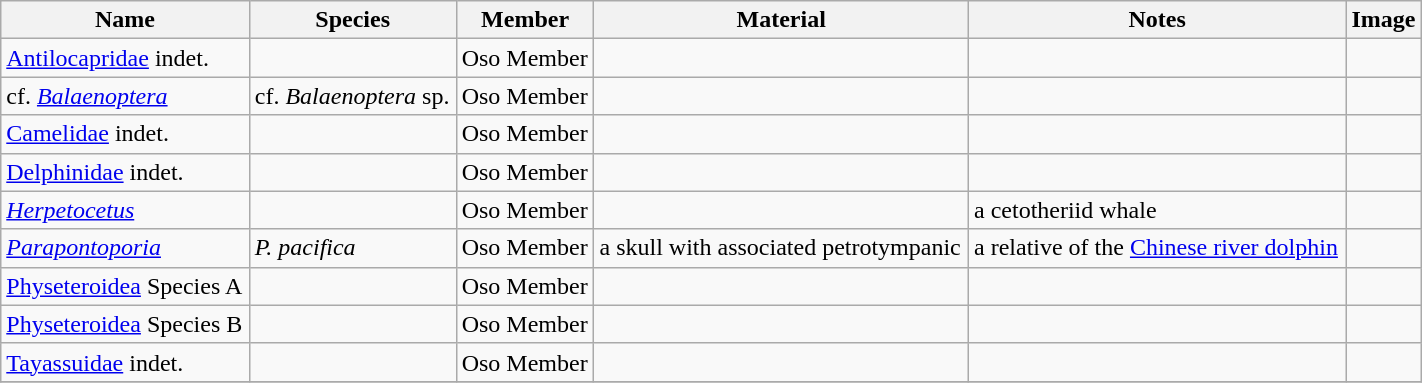<table class="wikitable" align="center" width="75%">
<tr>
<th>Name</th>
<th>Species</th>
<th>Member</th>
<th>Material</th>
<th>Notes</th>
<th>Image</th>
</tr>
<tr>
<td><a href='#'>Antilocapridae</a> indet.</td>
<td></td>
<td>Oso Member</td>
<td></td>
<td></td>
<td></td>
</tr>
<tr>
<td>cf. <em><a href='#'>Balaenoptera</a></em> </td>
<td>cf. <em>Balaenoptera</em> sp.</td>
<td>Oso Member</td>
<td></td>
<td></td>
<td></td>
</tr>
<tr>
<td><a href='#'>Camelidae</a> indet.</td>
<td></td>
<td>Oso Member</td>
<td></td>
<td></td>
<td></td>
</tr>
<tr>
<td><a href='#'>Delphinidae</a> indet.</td>
<td></td>
<td>Oso Member</td>
<td></td>
<td></td>
<td></td>
</tr>
<tr>
<td><em><a href='#'>Herpetocetus</a></em></td>
<td></td>
<td>Oso Member</td>
<td></td>
<td>a cetotheriid whale</td>
<td></td>
</tr>
<tr>
<td><em><a href='#'>Parapontoporia</a></em></td>
<td><em>P. pacifica</em> </td>
<td>Oso Member</td>
<td>a skull with associated petrotympanic</td>
<td>a relative of the <a href='#'>Chinese river dolphin</a></td>
<td></td>
</tr>
<tr>
<td><a href='#'>Physeteroidea</a> Species A</td>
<td></td>
<td>Oso Member</td>
<td></td>
<td></td>
<td></td>
</tr>
<tr>
<td><a href='#'>Physeteroidea</a> Species B</td>
<td></td>
<td>Oso Member</td>
<td></td>
<td></td>
<td></td>
</tr>
<tr>
<td><a href='#'>Tayassuidae</a> indet.</td>
<td></td>
<td>Oso Member</td>
<td></td>
<td></td>
<td></td>
</tr>
<tr>
</tr>
</table>
